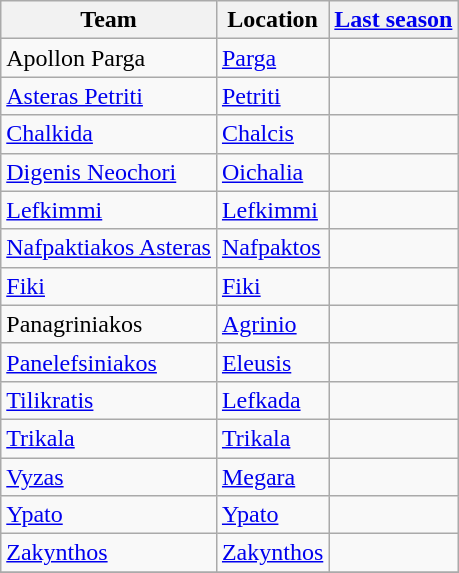<table class="wikitable sortable">
<tr>
<th>Team</th>
<th>Location</th>
<th><a href='#'>Last season</a></th>
</tr>
<tr>
<td>Apollon Parga</td>
<td><a href='#'>Parga</a></td>
<td></td>
</tr>
<tr>
<td><a href='#'>Asteras Petriti</a></td>
<td><a href='#'>Petriti</a></td>
<td></td>
</tr>
<tr>
<td><a href='#'>Chalkida</a></td>
<td><a href='#'>Chalcis</a></td>
<td></td>
</tr>
<tr>
<td><a href='#'>Digenis Neochori</a></td>
<td><a href='#'>Oichalia</a></td>
<td></td>
</tr>
<tr>
<td><a href='#'>Lefkimmi</a></td>
<td><a href='#'>Lefkimmi</a></td>
<td></td>
</tr>
<tr>
<td><a href='#'>Nafpaktiakos Asteras</a></td>
<td><a href='#'>Nafpaktos</a></td>
<td></td>
</tr>
<tr>
<td><a href='#'>Fiki</a></td>
<td><a href='#'>Fiki</a></td>
<td></td>
</tr>
<tr>
<td>Panagriniakos</td>
<td><a href='#'>Agrinio</a></td>
<td></td>
</tr>
<tr>
<td><a href='#'>Panelefsiniakos</a></td>
<td><a href='#'>Eleusis</a></td>
<td></td>
</tr>
<tr>
<td><a href='#'>Tilikratis</a></td>
<td><a href='#'>Lefkada</a></td>
<td></td>
</tr>
<tr>
<td><a href='#'>Trikala</a></td>
<td><a href='#'>Trikala</a></td>
<td></td>
</tr>
<tr>
<td><a href='#'>Vyzas</a></td>
<td><a href='#'>Megara</a></td>
<td></td>
</tr>
<tr>
<td><a href='#'>Ypato</a></td>
<td><a href='#'>Ypato</a></td>
<td></td>
</tr>
<tr>
<td><a href='#'>Zakynthos</a></td>
<td><a href='#'>Zakynthos</a></td>
<td></td>
</tr>
<tr>
</tr>
</table>
